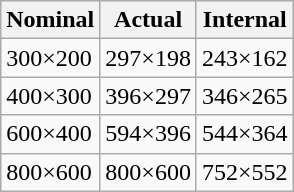<table class="wikitable">
<tr>
<th>Nominal</th>
<th>Actual</th>
<th>Internal</th>
</tr>
<tr>
<td>300×200</td>
<td>297×198</td>
<td>243×162</td>
</tr>
<tr>
<td>400×300</td>
<td>396×297</td>
<td>346×265</td>
</tr>
<tr>
<td>600×400</td>
<td>594×396</td>
<td>544×364</td>
</tr>
<tr>
<td>800×600</td>
<td>800×600</td>
<td>752×552</td>
</tr>
</table>
